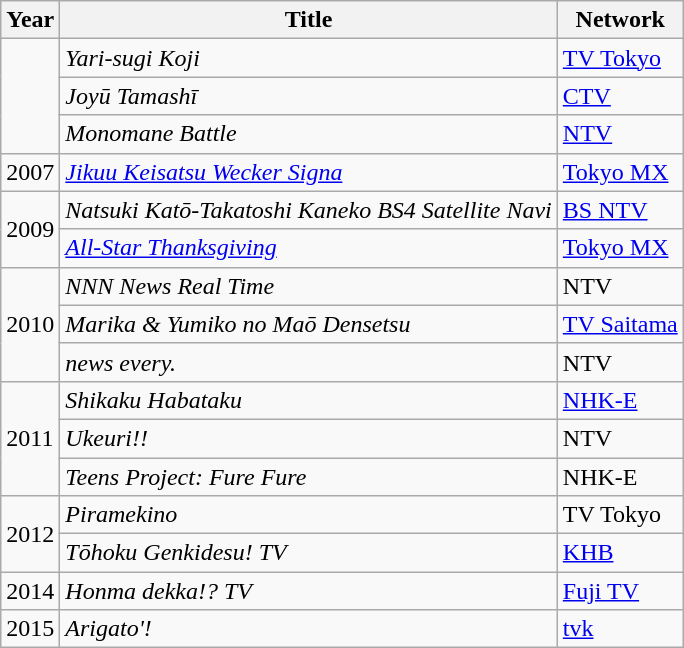<table class="wikitable">
<tr>
<th>Year</th>
<th>Title</th>
<th>Network</th>
</tr>
<tr>
<td rowspan="3"></td>
<td><em>Yari-sugi Koji</em></td>
<td><a href='#'>TV Tokyo</a></td>
</tr>
<tr>
<td><em>Joyū Tamashī</em></td>
<td><a href='#'>CTV</a></td>
</tr>
<tr>
<td><em>Monomane Battle</em></td>
<td><a href='#'>NTV</a></td>
</tr>
<tr>
<td>2007</td>
<td><em><a href='#'>Jikuu Keisatsu Wecker Signa</a></em></td>
<td><a href='#'>Tokyo MX</a></td>
</tr>
<tr>
<td rowspan="2">2009</td>
<td><em>Natsuki Katō-Takatoshi Kaneko BS4 Satellite Navi</em></td>
<td><a href='#'>BS NTV</a></td>
</tr>
<tr>
<td><em><a href='#'>All-Star Thanksgiving</a></em></td>
<td><a href='#'>Tokyo MX</a></td>
</tr>
<tr>
<td rowspan="3">2010</td>
<td><em>NNN News Real Time</em></td>
<td>NTV</td>
</tr>
<tr>
<td><em>Marika & Yumiko no Maō Densetsu</em></td>
<td><a href='#'>TV Saitama</a></td>
</tr>
<tr>
<td><em>news every.</em></td>
<td>NTV</td>
</tr>
<tr>
<td rowspan="3">2011</td>
<td><em>Shikaku Habataku</em></td>
<td><a href='#'>NHK-E</a></td>
</tr>
<tr>
<td><em>Ukeuri!!</em></td>
<td>NTV</td>
</tr>
<tr>
<td><em>Teens Project: Fure Fure</em></td>
<td>NHK-E</td>
</tr>
<tr>
<td rowspan="2">2012</td>
<td><em>Piramekino</em></td>
<td>TV Tokyo</td>
</tr>
<tr>
<td><em>Tōhoku Genkidesu! TV</em></td>
<td><a href='#'>KHB</a></td>
</tr>
<tr>
<td>2014</td>
<td><em>Honma dekka!? TV</em></td>
<td><a href='#'>Fuji TV</a></td>
</tr>
<tr>
<td>2015</td>
<td><em>Arigato'!</em></td>
<td><a href='#'>tvk</a></td>
</tr>
</table>
